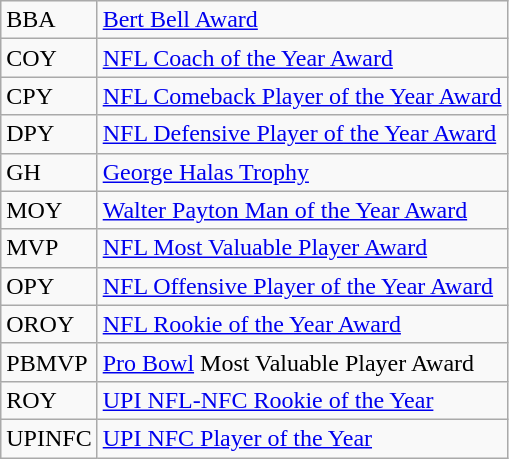<table class="wikitable">
<tr>
<td>BBA</td>
<td><a href='#'>Bert Bell Award</a></td>
</tr>
<tr>
<td>COY</td>
<td><a href='#'>NFL Coach of the Year Award</a></td>
</tr>
<tr>
<td>CPY</td>
<td><a href='#'>NFL Comeback Player of the Year Award</a></td>
</tr>
<tr>
<td>DPY</td>
<td><a href='#'>NFL Defensive Player of the Year Award</a></td>
</tr>
<tr>
<td>GH</td>
<td><a href='#'>George Halas Trophy</a></td>
</tr>
<tr>
<td>MOY</td>
<td><a href='#'>Walter Payton Man of the Year Award</a></td>
</tr>
<tr>
<td>MVP</td>
<td><a href='#'>NFL Most Valuable Player Award</a></td>
</tr>
<tr>
<td>OPY</td>
<td><a href='#'>NFL Offensive Player of the Year Award</a></td>
</tr>
<tr>
<td>OROY</td>
<td><a href='#'>NFL Rookie of the Year Award</a></td>
</tr>
<tr>
<td>PBMVP</td>
<td><a href='#'>Pro Bowl</a> Most Valuable Player Award</td>
</tr>
<tr>
<td>ROY</td>
<td><a href='#'>UPI NFL-NFC Rookie of the Year</a></td>
</tr>
<tr>
<td>UPINFC</td>
<td><a href='#'>UPI NFC Player of the Year</a></td>
</tr>
</table>
